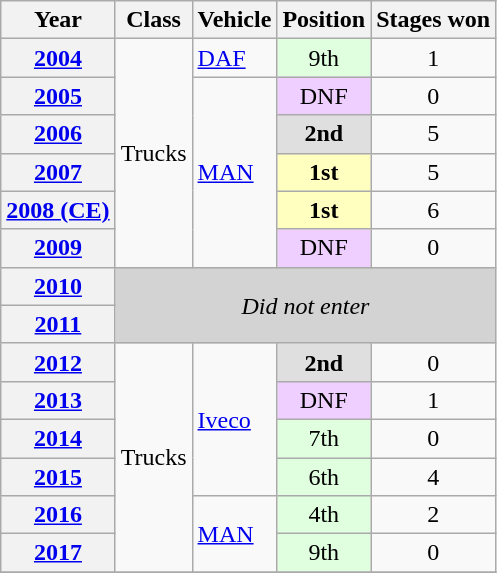<table class="wikitable">
<tr>
<th>Year</th>
<th>Class</th>
<th>Vehicle</th>
<th>Position</th>
<th>Stages won</th>
</tr>
<tr>
<th><a href='#'>2004</a></th>
<td rowspan=6>Trucks</td>
<td> <a href='#'>DAF</a></td>
<td align="center" style="background:#DFFFDF;">9th</td>
<td align="center">1</td>
</tr>
<tr>
<th><a href='#'>2005</a></th>
<td rowspan=5> <a href='#'>MAN</a></td>
<td align="center" style="background:#EFCFFF;">DNF</td>
<td align="center">0</td>
</tr>
<tr>
<th><a href='#'>2006</a></th>
<td align="center" style="background:#DFDFDF;"><strong>2nd</strong></td>
<td align="center">5</td>
</tr>
<tr>
<th><a href='#'>2007</a></th>
<td align="center" style="background:#FFFFBF;"><strong>1st</strong></td>
<td align="center">5</td>
</tr>
<tr>
<th><a href='#'>2008 (CE)</a></th>
<td align="center" style="background:#FFFFBF;"><strong>1st</strong></td>
<td align="center">6</td>
</tr>
<tr>
<th><a href='#'>2009</a></th>
<td align="center" style="background:#EFCFFF;">DNF</td>
<td align="center">0</td>
</tr>
<tr>
<th><a href='#'>2010</a></th>
<td rowspan=2 colspan=4 align=center style="background:lightgrey;"><em>Did not enter</em></td>
</tr>
<tr>
<th><a href='#'>2011</a></th>
</tr>
<tr>
<th><a href='#'>2012</a></th>
<td rowspan=6>Trucks</td>
<td rowspan=4> <a href='#'>Iveco</a></td>
<td align="center" style="background:#DFDFDF;"><strong>2nd</strong></td>
<td align="center">0</td>
</tr>
<tr>
<th><a href='#'>2013</a></th>
<td align="center" style="background:#EFCFFF;">DNF</td>
<td align="center">1</td>
</tr>
<tr>
<th><a href='#'>2014</a></th>
<td align="center" style="background:#DFFFDF;">7th</td>
<td align="center">0</td>
</tr>
<tr>
<th><a href='#'>2015</a></th>
<td align="center" style="background:#DFFFDF;">6th</td>
<td align="center">4</td>
</tr>
<tr>
<th><a href='#'>2016</a></th>
<td rowspan=2> <a href='#'>MAN</a></td>
<td align="center" style="background:#DFFFDF;">4th</td>
<td align="center">2</td>
</tr>
<tr>
<th><a href='#'>2017</a></th>
<td align="center" style="background:#DFFFDF;">9th</td>
<td align="center">0</td>
</tr>
<tr>
</tr>
</table>
